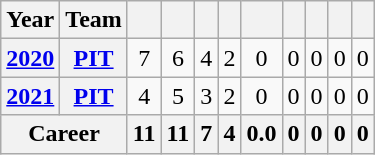<table class="wikitable sortable" style="text-align:center">
<tr>
<th>Year</th>
<th>Team</th>
<th></th>
<th></th>
<th></th>
<th></th>
<th></th>
<th></th>
<th></th>
<th></th>
<th></th>
</tr>
<tr>
<th><a href='#'>2020</a></th>
<th><a href='#'>PIT</a></th>
<td>7</td>
<td>6</td>
<td>4</td>
<td>2</td>
<td>0</td>
<td>0</td>
<td>0</td>
<td>0</td>
<td>0</td>
</tr>
<tr>
<th><a href='#'>2021</a></th>
<th><a href='#'>PIT</a></th>
<td>4</td>
<td>5</td>
<td>3</td>
<td>2</td>
<td>0</td>
<td>0</td>
<td>0</td>
<td>0</td>
<td>0</td>
</tr>
<tr>
<th colspan="2">Career</th>
<th>11</th>
<th>11</th>
<th>7</th>
<th>4</th>
<th>0.0</th>
<th>0</th>
<th>0</th>
<th>0</th>
<th>0</th>
</tr>
</table>
